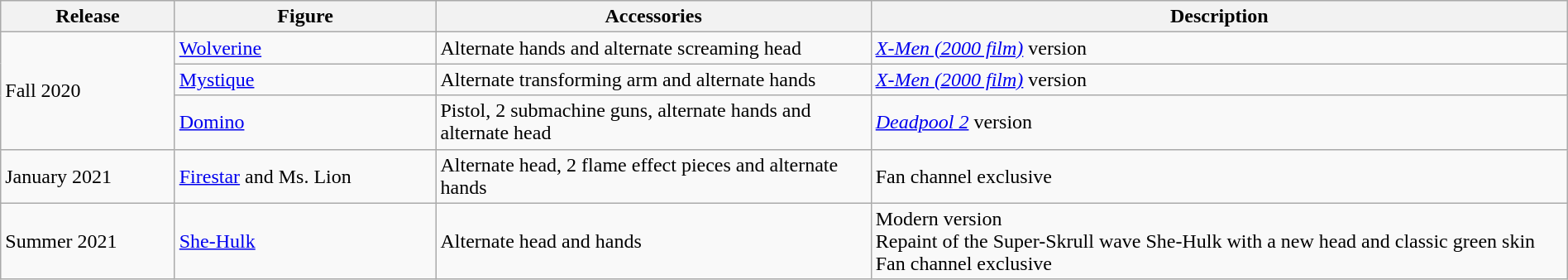<table class="wikitable" style="width:100%;">
<tr>
<th width="10%">Release</th>
<th width="15%">Figure</th>
<th width="25%">Accessories</th>
<th width="40%">Description</th>
</tr>
<tr>
<td rowspan="3">Fall 2020</td>
<td><a href='#'>Wolverine</a></td>
<td>Alternate hands and alternate screaming head</td>
<td rowspan="1"><em><a href='#'>X-Men (2000 film)</a></em> version</td>
</tr>
<tr>
<td><a href='#'>Mystique</a></td>
<td>Alternate transforming arm and alternate hands</td>
<td rowspan="1"><em><a href='#'>X-Men (2000 film)</a></em> version</td>
</tr>
<tr>
<td><a href='#'>Domino</a></td>
<td>Pistol, 2 submachine guns, alternate hands and alternate head</td>
<td><em><a href='#'>Deadpool 2</a></em> version</td>
</tr>
<tr>
<td>January 2021</td>
<td><a href='#'>Firestar</a> and Ms. Lion</td>
<td>Alternate head, 2 flame effect pieces and alternate hands</td>
<td>Fan channel exclusive</td>
</tr>
<tr>
<td>Summer 2021</td>
<td><a href='#'>She-Hulk</a></td>
<td>Alternate head and hands</td>
<td>Modern version<br>Repaint of the Super-Skrull wave She-Hulk with a new head and classic green skin<br>Fan channel exclusive</td>
</tr>
</table>
